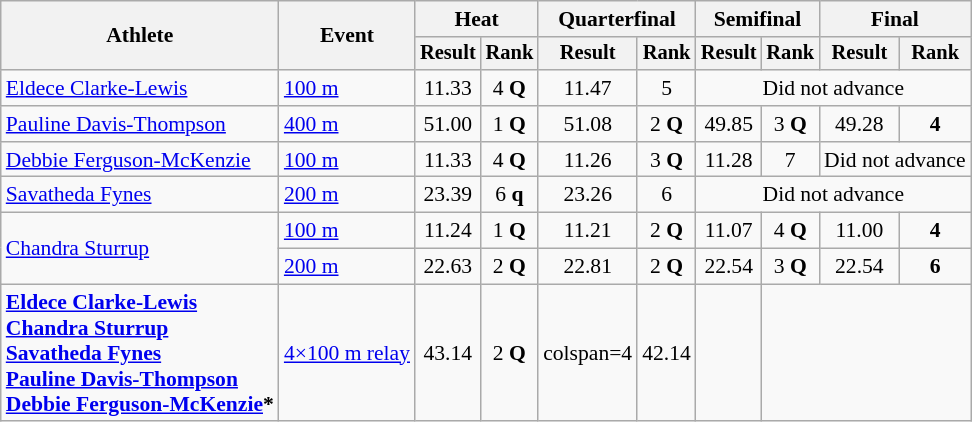<table class="wikitable" style="font-size:90%">
<tr>
<th rowspan="2">Athlete</th>
<th rowspan="2">Event</th>
<th colspan="2">Heat</th>
<th colspan="2">Quarterfinal</th>
<th colspan="2">Semifinal</th>
<th colspan="2">Final</th>
</tr>
<tr style="font-size:95%">
<th>Result</th>
<th>Rank</th>
<th>Result</th>
<th>Rank</th>
<th>Result</th>
<th>Rank</th>
<th>Result</th>
<th>Rank</th>
</tr>
<tr align=center>
<td align=left><a href='#'>Eldece Clarke-Lewis</a></td>
<td align=left><a href='#'>100 m</a></td>
<td>11.33</td>
<td>4 <strong>Q</strong></td>
<td>11.47</td>
<td>5</td>
<td colspan=4>Did not advance</td>
</tr>
<tr align=center>
<td align=left><a href='#'>Pauline Davis-Thompson</a></td>
<td align=left><a href='#'>400 m</a></td>
<td>51.00</td>
<td>1 <strong>Q</strong></td>
<td>51.08</td>
<td>2 <strong>Q</strong></td>
<td>49.85</td>
<td>3 <strong>Q</strong></td>
<td>49.28</td>
<td><strong>4</strong></td>
</tr>
<tr align=center>
<td align=left><a href='#'>Debbie Ferguson-McKenzie</a></td>
<td align=left><a href='#'>100 m</a></td>
<td>11.33</td>
<td>4 <strong>Q</strong></td>
<td>11.26</td>
<td>3 <strong>Q</strong></td>
<td>11.28</td>
<td>7</td>
<td colspan=2>Did not advance</td>
</tr>
<tr align=center>
<td align=left><a href='#'>Savatheda Fynes</a></td>
<td align=left><a href='#'>200 m</a></td>
<td>23.39</td>
<td>6 <strong>q</strong></td>
<td>23.26</td>
<td>6</td>
<td colspan=4>Did not advance</td>
</tr>
<tr align=center>
<td align=left rowspan=2><a href='#'>Chandra Sturrup</a></td>
<td align=left><a href='#'>100 m</a></td>
<td>11.24</td>
<td>1 <strong>Q</strong></td>
<td>11.21</td>
<td>2 <strong>Q</strong></td>
<td>11.07</td>
<td>4 <strong>Q</strong></td>
<td>11.00</td>
<td><strong>4</strong></td>
</tr>
<tr align=center>
<td align=left><a href='#'>200 m</a></td>
<td>22.63</td>
<td>2 <strong>Q</strong></td>
<td>22.81</td>
<td>2 <strong>Q</strong></td>
<td>22.54</td>
<td>3 <strong>Q</strong></td>
<td>22.54</td>
<td><strong>6</strong></td>
</tr>
<tr align=center>
<td align=left><strong><a href='#'>Eldece Clarke-Lewis</a><br><a href='#'>Chandra Sturrup</a><br><a href='#'>Savatheda Fynes</a><br><a href='#'>Pauline Davis-Thompson</a><br><a href='#'>Debbie Ferguson-McKenzie</a>*</strong></td>
<td align=left><a href='#'>4×100 m relay</a></td>
<td>43.14</td>
<td>2 <strong>Q</strong></td>
<td>colspan=4 </td>
<td>42.14</td>
<td></td>
</tr>
</table>
